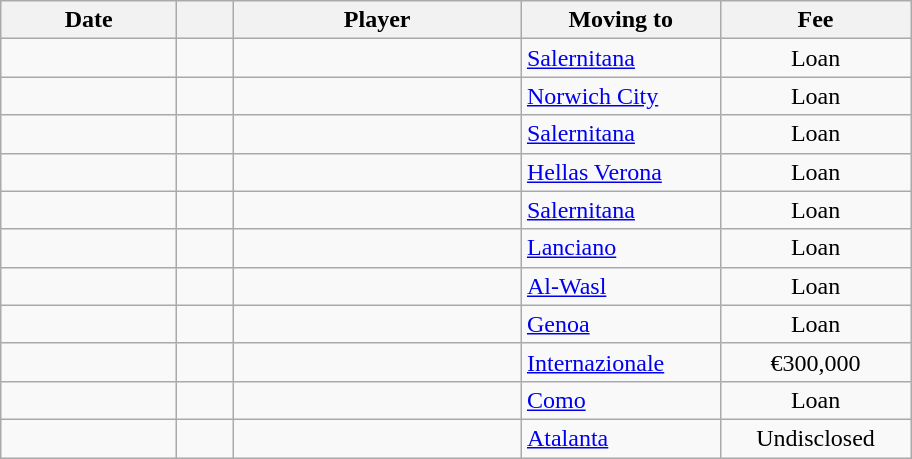<table class="wikitable sortable">
<tr>
<th style="width:110px">Date</th>
<th style="width:30px"></th>
<th style="width:185px">Player</th>
<th style="width:125px">Moving to</th>
<th style="width:120px" class="unsortable">Fee</th>
</tr>
<tr>
<td></td>
<td align=center></td>
<td> </td>
<td> <a href='#'>Salernitana</a></td>
<td align=center>Loan</td>
</tr>
<tr>
<td></td>
<td align=center></td>
<td> </td>
<td> <a href='#'>Norwich City</a></td>
<td align=center>Loan</td>
</tr>
<tr>
<td></td>
<td align=center></td>
<td> </td>
<td> <a href='#'>Salernitana</a></td>
<td align=center>Loan</td>
</tr>
<tr>
<td></td>
<td align=center></td>
<td> </td>
<td> <a href='#'>Hellas Verona</a></td>
<td align=center>Loan</td>
</tr>
<tr>
<td></td>
<td align=center></td>
<td> </td>
<td> <a href='#'>Salernitana</a></td>
<td align=center>Loan</td>
</tr>
<tr>
<td></td>
<td align=center></td>
<td> </td>
<td> <a href='#'>Lanciano</a></td>
<td align=center>Loan</td>
</tr>
<tr>
<td></td>
<td align=center></td>
<td> </td>
<td> <a href='#'>Al-Wasl</a></td>
<td align=center>Loan</td>
</tr>
<tr>
<td></td>
<td align=center></td>
<td> </td>
<td> <a href='#'>Genoa</a></td>
<td align=center>Loan</td>
</tr>
<tr>
<td></td>
<td align=center></td>
<td> </td>
<td> <a href='#'>Internazionale</a></td>
<td align=center>€300,000</td>
</tr>
<tr>
<td></td>
<td align=center></td>
<td> </td>
<td> <a href='#'>Como</a></td>
<td align=center>Loan</td>
</tr>
<tr>
<td></td>
<td align=center></td>
<td> </td>
<td> <a href='#'>Atalanta</a></td>
<td align=center>Undisclosed</td>
</tr>
</table>
